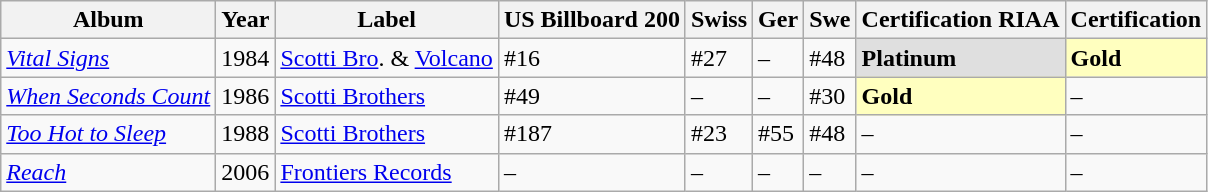<table class="wikitable">
<tr>
<th>Album</th>
<th>Year</th>
<th>Label</th>
<th>US Billboard 200</th>
<th>Swiss</th>
<th>Ger</th>
<th>Swe</th>
<th>Certification RIAA</th>
<th>Certification</th>
</tr>
<tr>
<td><em><a href='#'>Vital Signs</a></em></td>
<td>1984</td>
<td><a href='#'>Scotti Bro</a>. & <a href='#'>Volcano</a></td>
<td>#16</td>
<td>#27</td>
<td>–</td>
<td>#48</td>
<td style="background:#DFDFDF;"><strong>Platinum</strong></td>
<td style="background:#FFFFBF;"><strong>Gold</strong></td>
</tr>
<tr>
<td><em><a href='#'>When Seconds Count</a></em></td>
<td>1986</td>
<td><a href='#'>Scotti Brothers</a></td>
<td>#49</td>
<td>–</td>
<td>–</td>
<td>#30</td>
<td style="background:#FFFFBF;"><strong>Gold</strong></td>
<td>–</td>
</tr>
<tr>
<td><em><a href='#'>Too Hot to Sleep</a></em></td>
<td>1988</td>
<td><a href='#'>Scotti Brothers</a></td>
<td>#187</td>
<td>#23</td>
<td>#55</td>
<td>#48</td>
<td>–</td>
<td>–</td>
</tr>
<tr>
<td><em><a href='#'>Reach</a></em></td>
<td>2006</td>
<td><a href='#'>Frontiers Records</a></td>
<td>–</td>
<td>–</td>
<td>–</td>
<td>–</td>
<td>–</td>
<td>–</td>
</tr>
</table>
